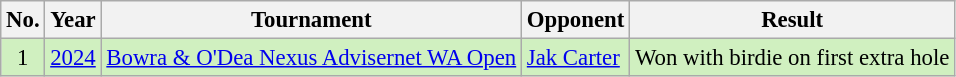<table class="wikitable" style="font-size:95%;">
<tr>
<th>No.</th>
<th>Year</th>
<th>Tournament</th>
<th>Opponent</th>
<th>Result</th>
</tr>
<tr style="background:#D0F0C0;">
<td align=center>1</td>
<td><a href='#'>2024</a></td>
<td><a href='#'>Bowra & O'Dea Nexus Advisernet WA Open</a></td>
<td> <a href='#'>Jak Carter</a></td>
<td>Won with birdie on first extra hole</td>
</tr>
</table>
